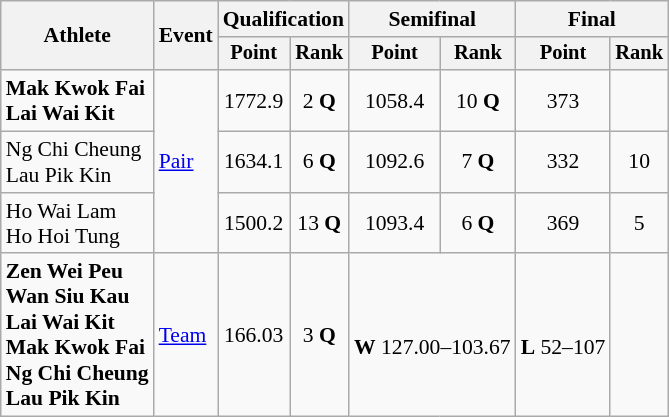<table class=wikitable style=font-size:90%;text-align:center>
<tr>
<th rowspan="2">Athlete</th>
<th rowspan="2">Event</th>
<th colspan=2>Qualification</th>
<th colspan=2>Semifinal</th>
<th colspan=2>Final</th>
</tr>
<tr style="font-size:95%">
<th>Point</th>
<th>Rank</th>
<th>Point</th>
<th>Rank</th>
<th>Point</th>
<th>Rank</th>
</tr>
<tr>
<td align=left><strong>Mak Kwok Fai<br>Lai Wai Kit</strong></td>
<td align=left rowspan=3><a href='#'>Pair</a></td>
<td>1772.9</td>
<td>2 <strong>Q</strong></td>
<td>1058.4</td>
<td>10 <strong>Q</strong></td>
<td>373</td>
<td></td>
</tr>
<tr>
<td align=left>Ng Chi Cheung<br>Lau Pik Kin</td>
<td>1634.1</td>
<td>6 <strong>Q</strong></td>
<td>1092.6</td>
<td>7 <strong>Q</strong></td>
<td>332</td>
<td>10</td>
</tr>
<tr>
<td align=left>Ho Wai Lam<br>Ho Hoi Tung</td>
<td>1500.2</td>
<td>13 <strong>Q</strong></td>
<td>1093.4</td>
<td>6 <strong>Q</strong></td>
<td>369</td>
<td>5</td>
</tr>
<tr>
<td align=left><strong>Zen Wei Peu<br>Wan Siu Kau<br>Lai Wai Kit<br>Mak Kwok Fai<br>Ng Chi Cheung<br>Lau Pik Kin</strong></td>
<td align=left rowspan=3><a href='#'>Team</a></td>
<td>166.03</td>
<td>3 <strong>Q</strong></td>
<td colspan=2><br><strong>W</strong> 127.00–103.67</td>
<td><br><strong>L</strong> 52–107</td>
<td></td>
</tr>
</table>
